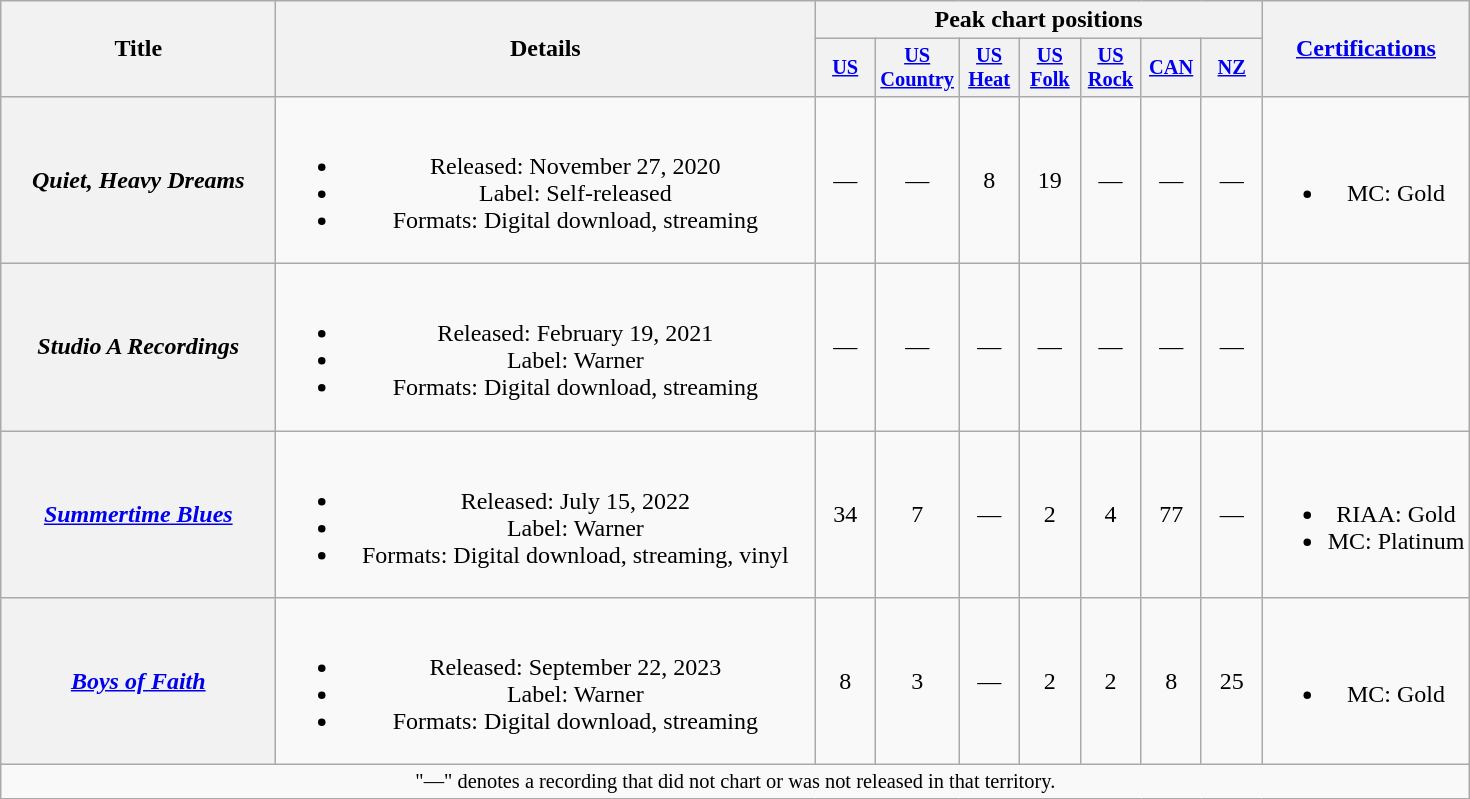<table class="wikitable plainrowheaders" style="text-align:center;">
<tr>
<th scope="col" rowspan="2" style="width:11em;">Title</th>
<th scope="col" rowspan="2" style="width:22em;">Details</th>
<th scope="col" colspan="7">Peak chart positions</th>
<th scope="col" rowspan="2"><a href='#'>Certifications</a></th>
</tr>
<tr>
<th scope="col" style="width:2.5em;font-size:85%;"><a href='#'>US</a><br></th>
<th scope="col" style="width:2.5em;font-size:85%;"><a href='#'>US<br>Country</a><br></th>
<th scope="col" style="width:2.5em;font-size:85%;"><a href='#'>US<br>Heat</a><br></th>
<th scope="col" style="width:2.5em;font-size:85%;"><a href='#'>US<br>Folk</a><br></th>
<th scope="col" style="width:2.5em;font-size:85%;"><a href='#'>US Rock</a><br></th>
<th scope="col" style="width:2.5em;font-size:85%;"><a href='#'>CAN</a><br></th>
<th scope="col" style="width:2.5em;font-size:85%;"><a href='#'>NZ</a><br></th>
</tr>
<tr>
<th scope="row"><em>Quiet, Heavy Dreams</em></th>
<td><br><ul><li>Released: November 27, 2020</li><li>Label: Self-released</li><li>Formats: Digital download, streaming</li></ul></td>
<td>—</td>
<td>—</td>
<td>8</td>
<td>19</td>
<td>—</td>
<td>—</td>
<td>—</td>
<td><br><ul><li>MC: Gold</li></ul></td>
</tr>
<tr>
<th scope="row"><em>Studio A Recordings</em></th>
<td><br><ul><li>Released: February 19, 2021</li><li>Label: Warner</li><li>Formats: Digital download, streaming</li></ul></td>
<td>—</td>
<td>—</td>
<td>—</td>
<td>—</td>
<td>—</td>
<td>—</td>
<td>—</td>
<td></td>
</tr>
<tr>
<th scope="row"><em><a href='#'>Summertime Blues</a></em></th>
<td><br><ul><li>Released: July 15, 2022</li><li>Label: Warner</li><li>Formats: Digital download, streaming, vinyl</li></ul></td>
<td>34</td>
<td>7</td>
<td>—</td>
<td>2</td>
<td>4</td>
<td>77</td>
<td>—</td>
<td><br><ul><li>RIAA: Gold</li><li>MC: Platinum</li></ul></td>
</tr>
<tr>
<th scope="row"><em><a href='#'>Boys of Faith</a></em></th>
<td><br><ul><li>Released: September 22, 2023</li><li>Label: Warner</li><li>Formats: Digital download, streaming</li></ul></td>
<td>8</td>
<td>3</td>
<td>—</td>
<td>2</td>
<td>2</td>
<td>8</td>
<td>25</td>
<td><br><ul><li>MC: Gold</li></ul></td>
</tr>
<tr>
<td colspan="10" style="font-size:85%">"—" denotes a recording that did not chart or was not released in that territory.</td>
</tr>
</table>
